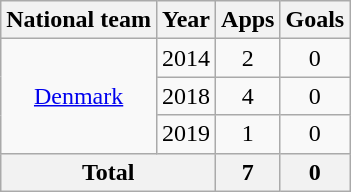<table class="wikitable" style="text-align: center;">
<tr>
<th>National team</th>
<th>Year</th>
<th>Apps</th>
<th>Goals</th>
</tr>
<tr>
<td rowspan="3"><a href='#'>Denmark</a></td>
<td>2014</td>
<td>2</td>
<td>0</td>
</tr>
<tr>
<td>2018</td>
<td>4</td>
<td>0</td>
</tr>
<tr>
<td>2019</td>
<td>1</td>
<td>0</td>
</tr>
<tr>
<th colspan=2>Total</th>
<th>7</th>
<th>0</th>
</tr>
</table>
